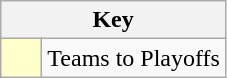<table class="wikitable" style="text-align: center;">
<tr>
<th colspan=2>Key</th>
</tr>
<tr>
<td style="background:#ffffcc; width:20px;"></td>
<td align=left>Teams to Playoffs</td>
</tr>
</table>
